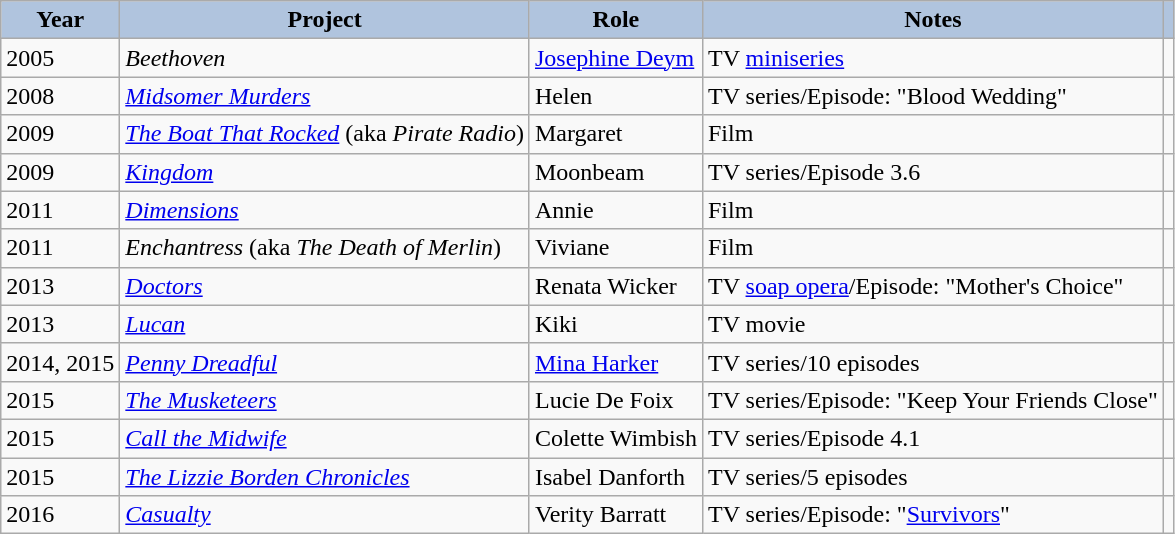<table class="wikitable">
<tr>
<th style="background:#B0C4DE;">Year</th>
<th style="background:#B0C4DE;">Project</th>
<th style="background:#B0C4DE;">Role</th>
<th style="background:#B0C4DE;">Notes</th>
<th style="background:#B0C4DE;"></th>
</tr>
<tr>
<td>2005</td>
<td><em>Beethoven</em></td>
<td><a href='#'>Josephine Deym</a></td>
<td>TV <a href='#'>miniseries</a></td>
<td align=center></td>
</tr>
<tr>
<td>2008</td>
<td><em><a href='#'>Midsomer Murders</a></em></td>
<td>Helen</td>
<td>TV series/Episode: "Blood Wedding"</td>
<td align=center></td>
</tr>
<tr>
<td>2009</td>
<td><em><a href='#'>The Boat That Rocked</a></em> (aka <em>Pirate Radio</em>)</td>
<td>Margaret</td>
<td>Film</td>
<td align=center></td>
</tr>
<tr>
<td>2009</td>
<td><em><a href='#'>Kingdom</a></em></td>
<td>Moonbeam</td>
<td>TV series/Episode 3.6</td>
<td align=center></td>
</tr>
<tr>
<td>2011</td>
<td><em><a href='#'>Dimensions</a></em></td>
<td>Annie</td>
<td>Film</td>
<td align=center></td>
</tr>
<tr>
<td>2011</td>
<td><em>Enchantress</em> (aka <em>The Death of Merlin</em>)</td>
<td>Viviane</td>
<td>Film</td>
<td align=center></td>
</tr>
<tr>
<td>2013</td>
<td><em><a href='#'>Doctors</a></em></td>
<td>Renata Wicker</td>
<td>TV <a href='#'>soap opera</a>/Episode: "Mother's Choice"</td>
<td align=center></td>
</tr>
<tr>
<td>2013</td>
<td><em><a href='#'>Lucan</a></em></td>
<td>Kiki</td>
<td>TV movie</td>
<td align=center></td>
</tr>
<tr>
<td>2014, 2015</td>
<td><em><a href='#'>Penny Dreadful</a></em></td>
<td><a href='#'>Mina Harker</a></td>
<td>TV series/10 episodes</td>
<td align=center></td>
</tr>
<tr>
<td>2015</td>
<td><em><a href='#'>The Musketeers</a></em></td>
<td>Lucie De Foix</td>
<td>TV series/Episode: "Keep Your Friends Close"</td>
<td align=center></td>
</tr>
<tr>
<td>2015</td>
<td><em><a href='#'>Call the Midwife</a></em></td>
<td>Colette Wimbish</td>
<td>TV series/Episode 4.1</td>
<td align=center></td>
</tr>
<tr>
<td>2015</td>
<td><em><a href='#'>The Lizzie Borden Chronicles</a></em></td>
<td>Isabel Danforth</td>
<td>TV series/5 episodes</td>
<td align=center></td>
</tr>
<tr>
<td>2016</td>
<td><em><a href='#'>Casualty</a></em></td>
<td>Verity Barratt</td>
<td>TV series/Episode: "<a href='#'>Survivors</a>"</td>
<td align=center></td>
</tr>
</table>
